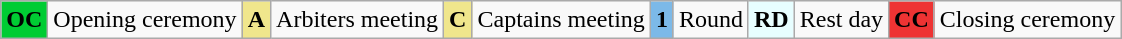<table class="wikitable">
<tr>
<td style="background:#0c3;"><strong>OC</strong></td>
<td>Opening ceremony</td>
<td style="background:khaki;"><strong>A</strong></td>
<td>Arbiters meeting</td>
<td style="background:khaki;"><strong>C</strong></td>
<td>Captains meeting</td>
<td style="background:#7CB9E8;"><strong>1</strong></td>
<td>Round</td>
<td style="background:#E7FEFF;"><strong>RD</strong></td>
<td>Rest day</td>
<td style="background:#e33;"><strong>CC</strong></td>
<td>Closing ceremony</td>
</tr>
</table>
